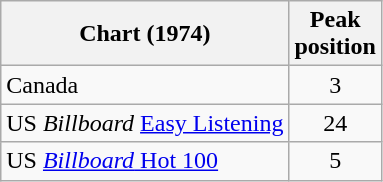<table class="wikitable sortable">
<tr>
<th>Chart (1974)</th>
<th>Peak<br>position</th>
</tr>
<tr>
<td>Canada</td>
<td align="center">3</td>
</tr>
<tr>
<td align="left">US <em>Billboard</em> <a href='#'>Easy Listening</a></td>
<td align="center">24</td>
</tr>
<tr>
<td align="left">US <a href='#'><em>Billboard</em> Hot 100</a></td>
<td align="center">5</td>
</tr>
</table>
